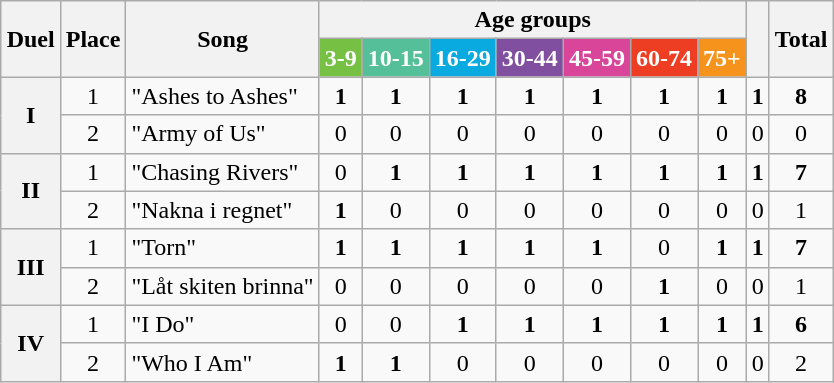<table class="wikitable" style="margin: 1em auto 1em auto; text-align:center;">
<tr>
<th rowspan="2">Duel</th>
<th rowspan="2">Place</th>
<th rowspan="2">Song</th>
<th colspan="7">Age groups</th>
<th rowspan="2"></th>
<th rowspan="2">Total</th>
</tr>
<tr>
<th style="font-weight:bold;background:#76C043;color:white;">3-9</th>
<th style="font-weight:bold;background:#55BF9A;color:white;">10-15</th>
<th style="font-weight:bold;background:#09AAE0;color:white;">16-29</th>
<th style="font-weight:bold;background:#804F9F;color:white;">30-44</th>
<th style="font-weight:bold;background:#D94599;color:white;">45-59</th>
<th style="font-weight:bold;background:#ED3E23;color:white;">60-74</th>
<th style="font-weight:bold;background:#F6931D;color:white;">75+</th>
</tr>
<tr>
<th rowspan="2">I</th>
<td>1</td>
<td style="text-align:left;">"Ashes to Ashes"</td>
<td><strong>1</strong></td>
<td><strong>1</strong></td>
<td><strong>1</strong></td>
<td><strong>1</strong></td>
<td><strong>1</strong></td>
<td><strong>1</strong></td>
<td><strong>1</strong></td>
<td><strong>1</strong></td>
<td><strong>8</strong></td>
</tr>
<tr>
<td>2</td>
<td style="text-align:left;">"Army of Us"</td>
<td>0</td>
<td>0</td>
<td>0</td>
<td>0</td>
<td>0</td>
<td>0</td>
<td>0</td>
<td>0</td>
<td>0</td>
</tr>
<tr>
<th rowspan="2">II</th>
<td>1</td>
<td style="text-align:left;">"Chasing Rivers"</td>
<td>0</td>
<td><strong>1</strong></td>
<td><strong>1</strong></td>
<td><strong>1</strong></td>
<td><strong>1</strong></td>
<td><strong>1</strong></td>
<td><strong>1</strong></td>
<td><strong>1</strong></td>
<td><strong>7</strong></td>
</tr>
<tr>
<td>2</td>
<td style="text-align:left;">"Nakna i regnet"</td>
<td><strong>1</strong></td>
<td>0</td>
<td>0</td>
<td>0</td>
<td>0</td>
<td>0</td>
<td>0</td>
<td>0</td>
<td>1</td>
</tr>
<tr>
<th rowspan="2">III</th>
<td>1</td>
<td style="text-align:left;">"Torn"</td>
<td><strong>1</strong></td>
<td><strong>1</strong></td>
<td><strong>1</strong></td>
<td><strong>1</strong></td>
<td><strong>1</strong></td>
<td>0</td>
<td><strong>1</strong></td>
<td><strong>1</strong></td>
<td><strong>7</strong></td>
</tr>
<tr>
<td>2</td>
<td style="text-align:left;">"Låt skiten brinna"</td>
<td>0</td>
<td>0</td>
<td>0</td>
<td>0</td>
<td>0</td>
<td><strong>1</strong></td>
<td>0</td>
<td>0</td>
<td>1</td>
</tr>
<tr>
<th rowspan="2">IV</th>
<td>1</td>
<td style="text-align:left;">"I Do"</td>
<td>0</td>
<td>0</td>
<td><strong>1</strong></td>
<td><strong>1</strong></td>
<td><strong>1</strong></td>
<td><strong>1</strong></td>
<td><strong>1</strong></td>
<td><strong>1</strong></td>
<td><strong>6</strong></td>
</tr>
<tr>
<td>2</td>
<td style="text-align:left;">"Who I Am"</td>
<td><strong>1</strong></td>
<td><strong>1</strong></td>
<td>0</td>
<td>0</td>
<td>0</td>
<td>0</td>
<td>0</td>
<td>0</td>
<td>2</td>
</tr>
</table>
